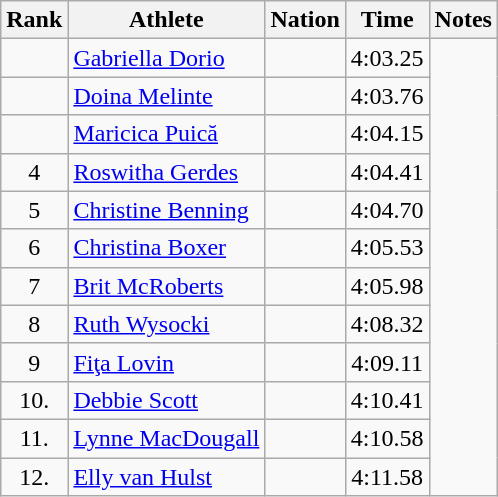<table class="wikitable sortable" style="text-align:center">
<tr>
<th>Rank</th>
<th>Athlete</th>
<th>Nation</th>
<th>Time</th>
<th>Notes</th>
</tr>
<tr>
<td></td>
<td align=left><a href='#'>Gabriella Dorio</a></td>
<td align=left></td>
<td>4:03.25</td>
</tr>
<tr>
<td></td>
<td align=left><a href='#'>Doina Melinte</a></td>
<td align=left></td>
<td>4:03.76</td>
</tr>
<tr>
<td></td>
<td align=left><a href='#'>Maricica Puică</a></td>
<td align=left></td>
<td>4:04.15</td>
</tr>
<tr>
<td>4</td>
<td align=left><a href='#'>Roswitha Gerdes</a></td>
<td align=left></td>
<td>4:04.41</td>
</tr>
<tr>
<td>5</td>
<td align=left><a href='#'>Christine Benning</a></td>
<td align=left></td>
<td>4:04.70</td>
</tr>
<tr>
<td>6</td>
<td align=left><a href='#'>Christina Boxer</a></td>
<td align=left></td>
<td>4:05.53</td>
</tr>
<tr>
<td>7</td>
<td align=left><a href='#'>Brit McRoberts</a></td>
<td align=left></td>
<td>4:05.98</td>
</tr>
<tr>
<td>8</td>
<td align=left><a href='#'>Ruth Wysocki</a></td>
<td align=left></td>
<td>4:08.32</td>
</tr>
<tr>
<td>9</td>
<td align=left><a href='#'>Fiţa Lovin</a></td>
<td align=left></td>
<td>4:09.11</td>
</tr>
<tr>
<td>10.</td>
<td align=left><a href='#'>Debbie Scott</a></td>
<td align=left></td>
<td>4:10.41</td>
</tr>
<tr>
<td>11.</td>
<td align=left><a href='#'>Lynne MacDougall</a></td>
<td align=left></td>
<td>4:10.58</td>
</tr>
<tr>
<td>12.</td>
<td align=left><a href='#'>Elly van Hulst</a></td>
<td align=left></td>
<td>4:11.58</td>
</tr>
</table>
